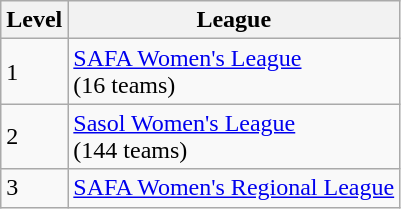<table class="wikitable">
<tr>
<th>Level</th>
<th>League</th>
</tr>
<tr>
<td>1</td>
<td><a href='#'>SAFA Women's League</a><br>(16 teams)</td>
</tr>
<tr>
<td>2</td>
<td><a href='#'>Sasol Women's League</a><br>(144 teams)</td>
</tr>
<tr>
<td>3</td>
<td><a href='#'>SAFA Women's Regional League</a></td>
</tr>
</table>
